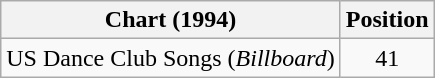<table class="wikitable sortable">
<tr>
<th align="left">Chart (1994)</th>
<th align="left">Position</th>
</tr>
<tr>
<td align="left">US Dance Club Songs (<em>Billboard</em>)</td>
<td align="center">41</td>
</tr>
</table>
